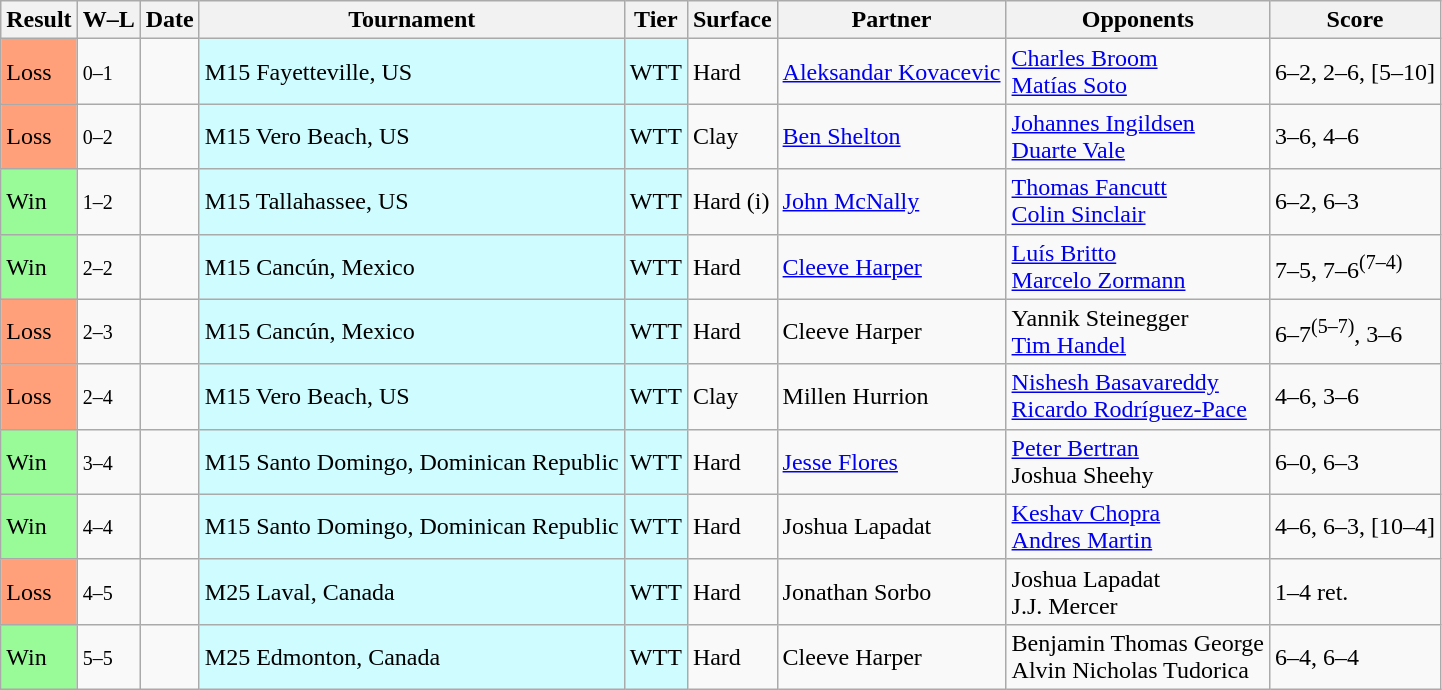<table class="sortable wikitable nowrap">
<tr>
<th>Result</th>
<th class="unsortable">W–L</th>
<th>Date</th>
<th>Tournament</th>
<th>Tier</th>
<th>Surface</th>
<th>Partner</th>
<th>Opponents</th>
<th class="unsortable">Score</th>
</tr>
<tr>
<td bgcolor=ffa07a>Loss</td>
<td><small>0–1</small></td>
<td></td>
<td style="background:#cffcff;">M15 Fayetteville, US</td>
<td style="background:#cffcff;">WTT</td>
<td>Hard</td>
<td> <a href='#'>Aleksandar Kovacevic</a></td>
<td> <a href='#'>Charles Broom</a> <br>  <a href='#'>Matías Soto</a></td>
<td>6–2, 2–6, [5–10]</td>
</tr>
<tr>
<td bgcolor=ffa07a>Loss</td>
<td><small>0–2</small></td>
<td></td>
<td style="background:#cffcff;">M15 Vero Beach, US</td>
<td style="background:#cffcff;">WTT</td>
<td>Clay</td>
<td> <a href='#'>Ben Shelton</a></td>
<td> <a href='#'>Johannes Ingildsen</a> <br>  <a href='#'>Duarte Vale</a></td>
<td>3–6, 4–6</td>
</tr>
<tr>
<td bgcolor=98fb98>Win</td>
<td><small>1–2</small></td>
<td></td>
<td style="background:#cffcff;">M15 Tallahassee, US</td>
<td style="background:#cffcff;">WTT</td>
<td>Hard (i)</td>
<td> <a href='#'>John McNally</a></td>
<td> <a href='#'>Thomas Fancutt</a> <br>  <a href='#'>Colin Sinclair</a></td>
<td>6–2, 6–3</td>
</tr>
<tr>
<td bgcolor=98fb98>Win</td>
<td><small>2–2</small></td>
<td></td>
<td style="background:#cffcff;">M15 Cancún, Mexico</td>
<td style="background:#cffcff;">WTT</td>
<td>Hard</td>
<td> <a href='#'>Cleeve Harper</a></td>
<td> <a href='#'>Luís Britto</a> <br>  <a href='#'>Marcelo Zormann</a></td>
<td>7–5, 7–6<sup>(7–4)</sup></td>
</tr>
<tr>
<td bgcolor=ffa07a>Loss</td>
<td><small>2–3</small></td>
<td></td>
<td style="background:#cffcff;">M15 Cancún, Mexico</td>
<td style="background:#cffcff;">WTT</td>
<td>Hard</td>
<td> Cleeve Harper</td>
<td> Yannik Steinegger <br>  <a href='#'>Tim Handel</a></td>
<td>6–7<sup>(5–7)</sup>, 3–6</td>
</tr>
<tr>
<td bgcolor=ffa07a>Loss</td>
<td><small>2–4</small></td>
<td></td>
<td style="background:#cffcff;">M15 Vero Beach, US</td>
<td style="background:#cffcff;">WTT</td>
<td>Clay</td>
<td> Millen Hurrion</td>
<td> <a href='#'>Nishesh Basavareddy</a> <br>  <a href='#'>Ricardo Rodríguez-Pace</a></td>
<td>4–6, 3–6</td>
</tr>
<tr>
<td bgcolor=98fb98>Win</td>
<td><small>3–4</small></td>
<td></td>
<td style="background:#cffcff;">M15 Santo Domingo, Dominican Republic</td>
<td style="background:#cffcff;">WTT</td>
<td>Hard</td>
<td> <a href='#'>Jesse Flores</a></td>
<td> <a href='#'>Peter Bertran</a> <br>  Joshua Sheehy</td>
<td>6–0, 6–3</td>
</tr>
<tr>
<td bgcolor=98fb98>Win</td>
<td><small>4–4</small></td>
<td></td>
<td style="background:#cffcff;">M15 Santo Domingo, Dominican Republic</td>
<td style="background:#cffcff;">WTT</td>
<td>Hard</td>
<td> Joshua Lapadat</td>
<td> <a href='#'>Keshav Chopra</a> <br>  <a href='#'>Andres Martin</a></td>
<td>4–6, 6–3, [10–4]</td>
</tr>
<tr>
<td bgcolor=ffa07a>Loss</td>
<td><small>4–5</small></td>
<td></td>
<td style="background:#cffcff;">M25 Laval, Canada</td>
<td style="background:#cffcff;">WTT</td>
<td>Hard</td>
<td> Jonathan Sorbo</td>
<td> Joshua Lapadat <br>  J.J. Mercer</td>
<td>1–4 ret.</td>
</tr>
<tr>
<td bgcolor=98fb98>Win</td>
<td><small>5–5</small></td>
<td></td>
<td style="background:#cffcff;">M25 Edmonton, Canada</td>
<td style="background:#cffcff;">WTT</td>
<td>Hard</td>
<td> Cleeve Harper</td>
<td> Benjamin Thomas George <br> Alvin Nicholas Tudorica</td>
<td>6–4, 6–4</td>
</tr>
</table>
